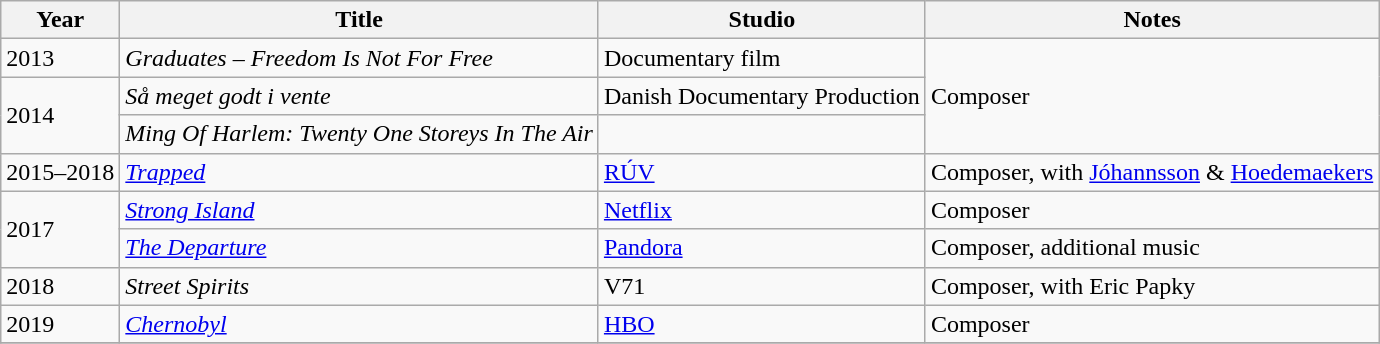<table class="wikitable sortable">
<tr>
<th>Year</th>
<th>Title</th>
<th>Studio</th>
<th class="unsortable">Notes</th>
</tr>
<tr>
<td>2013</td>
<td><em>Graduates – Freedom Is Not For Free</em></td>
<td>Documentary film</td>
<td rowspan=3>Composer</td>
</tr>
<tr>
<td rowspan=2>2014</td>
<td><em>Så meget godt i vente</em></td>
<td>Danish Documentary Production</td>
</tr>
<tr>
<td><em>Ming Of Harlem: Twenty One Storeys In The Air</em></td>
<td></td>
</tr>
<tr>
<td>2015–2018</td>
<td><em><a href='#'>Trapped</a></em></td>
<td><a href='#'>RÚV</a></td>
<td>Composer, with <a href='#'>Jóhannsson</a> & <a href='#'>Hoedemaekers</a></td>
</tr>
<tr>
<td rowspan=2>2017</td>
<td><em><a href='#'>Strong Island</a></em></td>
<td><a href='#'>Netflix</a></td>
<td>Composer</td>
</tr>
<tr>
<td><em><a href='#'>The Departure</a></em></td>
<td><a href='#'>Pandora</a></td>
<td>Composer, additional music</td>
</tr>
<tr>
<td>2018</td>
<td><em>Street Spirits</em></td>
<td>V71</td>
<td>Composer, with Eric Papky</td>
</tr>
<tr>
<td>2019</td>
<td><em><a href='#'>Chernobyl</a></em></td>
<td><a href='#'>HBO</a></td>
<td>Composer</td>
</tr>
<tr>
</tr>
</table>
